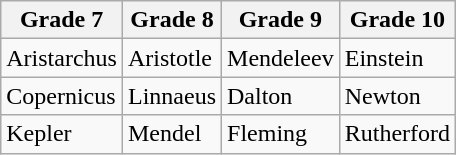<table class="wikitable">
<tr>
<th>Grade 7</th>
<th>Grade 8</th>
<th>Grade 9</th>
<th>Grade 10</th>
</tr>
<tr>
<td>Aristarchus</td>
<td>Aristotle</td>
<td>Mendeleev</td>
<td>Einstein</td>
</tr>
<tr>
<td>Copernicus</td>
<td>Linnaeus</td>
<td>Dalton</td>
<td>Newton</td>
</tr>
<tr>
<td>Kepler</td>
<td>Mendel</td>
<td>Fleming</td>
<td>Rutherford</td>
</tr>
</table>
